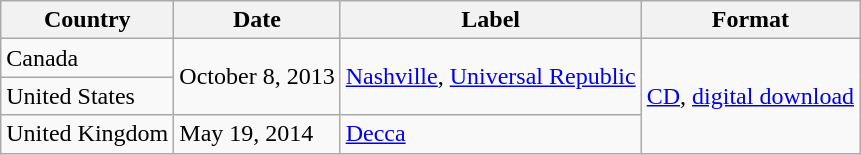<table class="wikitable plainrowheaders">
<tr>
<th scope="col">Country</th>
<th scope="col">Date</th>
<th scope="col">Label</th>
<th scope="col">Format</th>
</tr>
<tr>
<td>Canada</td>
<td rowspan="2">October 8, 2013</td>
<td rowspan="2"><a href='#'>Nashville</a>, <a href='#'>Universal Republic</a></td>
<td rowspan="3"><a href='#'>CD</a>, <a href='#'>digital download</a></td>
</tr>
<tr>
<td>United States</td>
</tr>
<tr>
<td>United Kingdom</td>
<td>May 19, 2014</td>
<td><a href='#'>Decca</a></td>
</tr>
</table>
